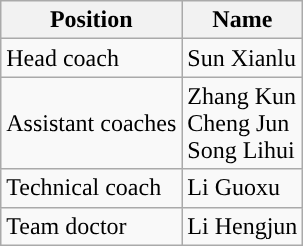<table class="wikitable" style="text-align: left;">
<tr>
<th style="color:#000000;">Position</th>
<th style="color:#000000;">Name</th>
</tr>
<tr>
<td>Head coach</td>
<td> Sun Xianlu</td>
</tr>
<tr>
<td>Assistant coaches</td>
<td> Zhang Kun <br> Cheng Jun<br> Song Lihui</td>
</tr>
<tr>
<td>Technical coach</td>
<td> Li Guoxu</td>
</tr>
<tr>
<td>Team doctor</td>
<td> Li Hengjun</td>
</tr>
</table>
